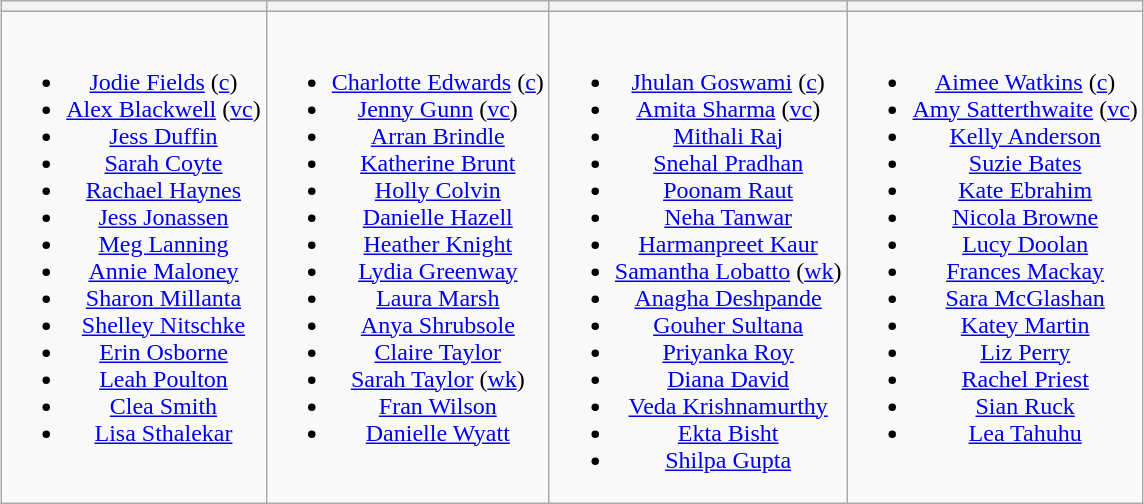<table class="wikitable" style="text-align:center; margin:0 auto">
<tr>
<th></th>
<th></th>
<th></th>
<th></th>
</tr>
<tr style="vertical-align:top">
<td><br><ul><li><a href='#'>Jodie Fields</a> (<a href='#'>c</a>)</li><li><a href='#'>Alex Blackwell</a> (<a href='#'>vc</a>)</li><li><a href='#'>Jess Duffin</a></li><li><a href='#'>Sarah Coyte</a></li><li><a href='#'>Rachael Haynes</a></li><li><a href='#'>Jess Jonassen</a></li><li><a href='#'>Meg Lanning</a></li><li><a href='#'>Annie Maloney</a></li><li><a href='#'>Sharon Millanta</a></li><li><a href='#'>Shelley Nitschke</a></li><li><a href='#'>Erin Osborne</a></li><li><a href='#'>Leah Poulton</a></li><li><a href='#'>Clea Smith</a></li><li><a href='#'>Lisa Sthalekar</a></li></ul></td>
<td><br><ul><li><a href='#'>Charlotte Edwards</a> (<a href='#'>c</a>)</li><li><a href='#'>Jenny Gunn</a> (<a href='#'>vc</a>)</li><li><a href='#'>Arran Brindle</a></li><li><a href='#'>Katherine Brunt</a></li><li><a href='#'>Holly Colvin</a></li><li><a href='#'>Danielle Hazell</a></li><li><a href='#'>Heather Knight</a></li><li><a href='#'>Lydia Greenway</a></li><li><a href='#'>Laura Marsh</a></li><li><a href='#'>Anya Shrubsole</a></li><li><a href='#'>Claire Taylor</a></li><li><a href='#'>Sarah Taylor</a> (<a href='#'>wk</a>)</li><li><a href='#'>Fran Wilson</a></li><li><a href='#'>Danielle Wyatt</a></li></ul></td>
<td><br><ul><li><a href='#'>Jhulan Goswami</a> (<a href='#'>c</a>)</li><li><a href='#'>Amita Sharma</a> (<a href='#'>vc</a>)</li><li><a href='#'>Mithali Raj</a></li><li><a href='#'>Snehal Pradhan</a></li><li><a href='#'>Poonam Raut</a></li><li><a href='#'>Neha Tanwar</a></li><li><a href='#'>Harmanpreet Kaur</a></li><li><a href='#'>Samantha Lobatto</a> (<a href='#'>wk</a>)</li><li><a href='#'>Anagha Deshpande</a></li><li><a href='#'>Gouher Sultana</a></li><li><a href='#'>Priyanka Roy</a></li><li><a href='#'>Diana David</a></li><li><a href='#'>Veda Krishnamurthy</a></li><li><a href='#'>Ekta Bisht</a></li><li><a href='#'>Shilpa Gupta</a></li></ul></td>
<td><br><ul><li><a href='#'>Aimee Watkins</a> (<a href='#'>c</a>)</li><li><a href='#'>Amy Satterthwaite</a> (<a href='#'>vc</a>)</li><li><a href='#'>Kelly Anderson</a></li><li><a href='#'>Suzie Bates</a></li><li><a href='#'>Kate Ebrahim</a></li><li><a href='#'>Nicola Browne</a></li><li><a href='#'>Lucy Doolan</a></li><li><a href='#'>Frances Mackay</a></li><li><a href='#'>Sara McGlashan</a></li><li><a href='#'>Katey Martin</a></li><li><a href='#'>Liz Perry</a></li><li><a href='#'>Rachel Priest</a></li><li><a href='#'>Sian Ruck</a></li><li><a href='#'>Lea Tahuhu</a></li></ul></td>
</tr>
</table>
